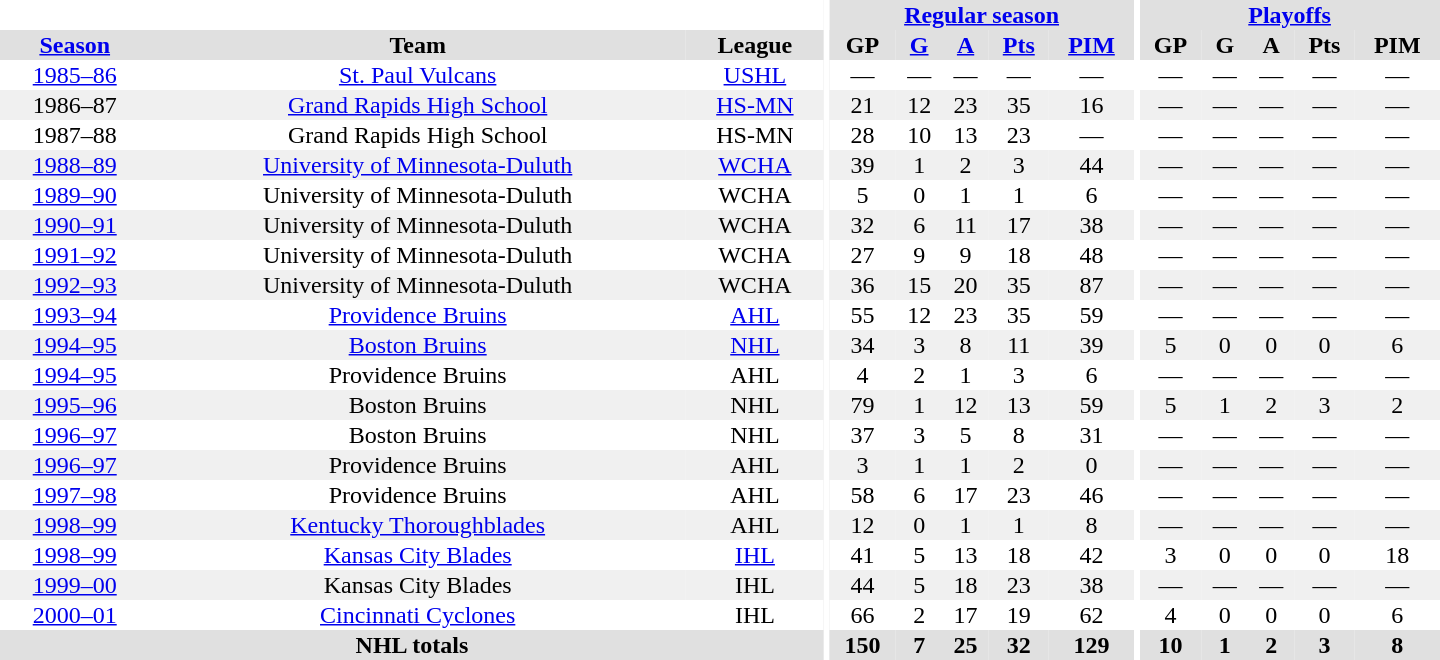<table border="0" cellpadding="1" cellspacing="0" style="text-align:center; width:60em">
<tr bgcolor="#e0e0e0">
<th colspan="3" bgcolor="#ffffff"></th>
<th rowspan="100" bgcolor="#ffffff"></th>
<th colspan="5"><a href='#'>Regular season</a></th>
<th rowspan="100" bgcolor="#ffffff"></th>
<th colspan="5"><a href='#'>Playoffs</a></th>
</tr>
<tr bgcolor="#e0e0e0">
<th><a href='#'>Season</a></th>
<th>Team</th>
<th>League</th>
<th>GP</th>
<th><a href='#'>G</a></th>
<th><a href='#'>A</a></th>
<th><a href='#'>Pts</a></th>
<th><a href='#'>PIM</a></th>
<th>GP</th>
<th>G</th>
<th>A</th>
<th>Pts</th>
<th>PIM</th>
</tr>
<tr>
<td><a href='#'>1985–86</a></td>
<td><a href='#'>St. Paul Vulcans</a></td>
<td><a href='#'>USHL</a></td>
<td>—</td>
<td>—</td>
<td>—</td>
<td>—</td>
<td>—</td>
<td>—</td>
<td>—</td>
<td>—</td>
<td>—</td>
<td>—</td>
</tr>
<tr bgcolor="#f0f0f0">
<td>1986–87</td>
<td><a href='#'>Grand Rapids High School</a></td>
<td><a href='#'>HS-MN</a></td>
<td>21</td>
<td>12</td>
<td>23</td>
<td>35</td>
<td>16</td>
<td>—</td>
<td>—</td>
<td>—</td>
<td>—</td>
<td>—</td>
</tr>
<tr>
<td>1987–88</td>
<td>Grand Rapids High School</td>
<td>HS-MN</td>
<td>28</td>
<td>10</td>
<td>13</td>
<td>23</td>
<td>—</td>
<td>—</td>
<td>—</td>
<td>—</td>
<td>—</td>
<td>—</td>
</tr>
<tr bgcolor="#f0f0f0">
<td><a href='#'>1988–89</a></td>
<td><a href='#'>University of Minnesota-Duluth</a></td>
<td><a href='#'>WCHA</a></td>
<td>39</td>
<td>1</td>
<td>2</td>
<td>3</td>
<td>44</td>
<td>—</td>
<td>—</td>
<td>—</td>
<td>—</td>
<td>—</td>
</tr>
<tr>
<td><a href='#'>1989–90</a></td>
<td>University of Minnesota-Duluth</td>
<td>WCHA</td>
<td>5</td>
<td>0</td>
<td>1</td>
<td>1</td>
<td>6</td>
<td>—</td>
<td>—</td>
<td>—</td>
<td>—</td>
<td>—</td>
</tr>
<tr bgcolor="#f0f0f0">
<td><a href='#'>1990–91</a></td>
<td>University of Minnesota-Duluth</td>
<td>WCHA</td>
<td>32</td>
<td>6</td>
<td>11</td>
<td>17</td>
<td>38</td>
<td>—</td>
<td>—</td>
<td>—</td>
<td>—</td>
<td>—</td>
</tr>
<tr>
<td><a href='#'>1991–92</a></td>
<td>University of Minnesota-Duluth</td>
<td>WCHA</td>
<td>27</td>
<td>9</td>
<td>9</td>
<td>18</td>
<td>48</td>
<td>—</td>
<td>—</td>
<td>—</td>
<td>—</td>
<td>—</td>
</tr>
<tr bgcolor="#f0f0f0">
<td><a href='#'>1992–93</a></td>
<td>University of Minnesota-Duluth</td>
<td>WCHA</td>
<td>36</td>
<td>15</td>
<td>20</td>
<td>35</td>
<td>87</td>
<td>—</td>
<td>—</td>
<td>—</td>
<td>—</td>
<td>—</td>
</tr>
<tr>
<td><a href='#'>1993–94</a></td>
<td><a href='#'>Providence Bruins</a></td>
<td><a href='#'>AHL</a></td>
<td>55</td>
<td>12</td>
<td>23</td>
<td>35</td>
<td>59</td>
<td>—</td>
<td>—</td>
<td>—</td>
<td>—</td>
<td>—</td>
</tr>
<tr bgcolor="#f0f0f0">
<td><a href='#'>1994–95</a></td>
<td><a href='#'>Boston Bruins</a></td>
<td><a href='#'>NHL</a></td>
<td>34</td>
<td>3</td>
<td>8</td>
<td>11</td>
<td>39</td>
<td>5</td>
<td>0</td>
<td>0</td>
<td>0</td>
<td>6</td>
</tr>
<tr>
<td><a href='#'>1994–95</a></td>
<td>Providence Bruins</td>
<td>AHL</td>
<td>4</td>
<td>2</td>
<td>1</td>
<td>3</td>
<td>6</td>
<td>—</td>
<td>—</td>
<td>—</td>
<td>—</td>
<td>—</td>
</tr>
<tr bgcolor="#f0f0f0">
<td><a href='#'>1995–96</a></td>
<td>Boston Bruins</td>
<td>NHL</td>
<td>79</td>
<td>1</td>
<td>12</td>
<td>13</td>
<td>59</td>
<td>5</td>
<td>1</td>
<td>2</td>
<td>3</td>
<td>2</td>
</tr>
<tr>
<td><a href='#'>1996–97</a></td>
<td>Boston Bruins</td>
<td>NHL</td>
<td>37</td>
<td>3</td>
<td>5</td>
<td>8</td>
<td>31</td>
<td>—</td>
<td>—</td>
<td>—</td>
<td>—</td>
<td>—</td>
</tr>
<tr bgcolor="#f0f0f0">
<td><a href='#'>1996–97</a></td>
<td>Providence Bruins</td>
<td>AHL</td>
<td>3</td>
<td>1</td>
<td>1</td>
<td>2</td>
<td>0</td>
<td>—</td>
<td>—</td>
<td>—</td>
<td>—</td>
<td>—</td>
</tr>
<tr>
<td><a href='#'>1997–98</a></td>
<td>Providence Bruins</td>
<td>AHL</td>
<td>58</td>
<td>6</td>
<td>17</td>
<td>23</td>
<td>46</td>
<td>—</td>
<td>—</td>
<td>—</td>
<td>—</td>
<td>—</td>
</tr>
<tr bgcolor="#f0f0f0">
<td><a href='#'>1998–99</a></td>
<td><a href='#'>Kentucky Thoroughblades</a></td>
<td>AHL</td>
<td>12</td>
<td>0</td>
<td>1</td>
<td>1</td>
<td>8</td>
<td>—</td>
<td>—</td>
<td>—</td>
<td>—</td>
<td>—</td>
</tr>
<tr>
<td><a href='#'>1998–99</a></td>
<td><a href='#'>Kansas City Blades</a></td>
<td><a href='#'>IHL</a></td>
<td>41</td>
<td>5</td>
<td>13</td>
<td>18</td>
<td>42</td>
<td>3</td>
<td>0</td>
<td>0</td>
<td>0</td>
<td>18</td>
</tr>
<tr bgcolor="#f0f0f0">
<td><a href='#'>1999–00</a></td>
<td>Kansas City Blades</td>
<td>IHL</td>
<td>44</td>
<td>5</td>
<td>18</td>
<td>23</td>
<td>38</td>
<td>—</td>
<td>—</td>
<td>—</td>
<td>—</td>
<td>—</td>
</tr>
<tr>
<td><a href='#'>2000–01</a></td>
<td><a href='#'>Cincinnati Cyclones</a></td>
<td>IHL</td>
<td>66</td>
<td>2</td>
<td>17</td>
<td>19</td>
<td>62</td>
<td>4</td>
<td>0</td>
<td>0</td>
<td>0</td>
<td>6</td>
</tr>
<tr bgcolor="#e0e0e0">
<th colspan="3">NHL totals</th>
<th>150</th>
<th>7</th>
<th>25</th>
<th>32</th>
<th>129</th>
<th>10</th>
<th>1</th>
<th>2</th>
<th>3</th>
<th>8</th>
</tr>
</table>
